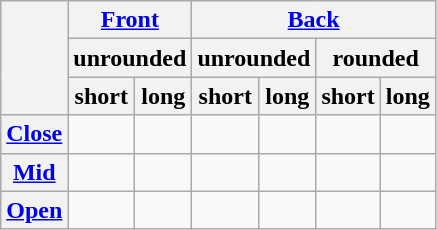<table class="wikitable"  style="text-align:center; margin:autwidth:30%;">
<tr>
<th rowspan="3"> </th>
<th colspan=2><a href='#'>Front</a></th>
<th colspan=4><a href='#'>Back</a></th>
</tr>
<tr class=small>
<th colspan=2>unrounded</th>
<th colspan=2>unrounded</th>
<th colspan=2>rounded</th>
</tr>
<tr class=small>
<th>short</th>
<th>long</th>
<th>short</th>
<th>long</th>
<th>short</th>
<th>long</th>
</tr>
<tr>
<th><a href='#'>Close</a></th>
<td><br></td>
<td><br></td>
<td><br></td>
<td><br></td>
<td><br></td>
<td><br></td>
</tr>
<tr>
<th><a href='#'>Mid</a></th>
<td><br></td>
<td><br></td>
<td><br></td>
<td><br></td>
<td><br></td>
<td><br></td>
</tr>
<tr>
<th><a href='#'>Open</a></th>
<td> </td>
<td> </td>
<td><br></td>
<td><br></td>
<td> </td>
<td> </td>
</tr>
</table>
